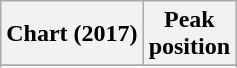<table class="wikitable sortable plainrowheaders" style="text-align:center">
<tr>
<th scope="col">Chart (2017)</th>
<th scope="col">Peak<br> position</th>
</tr>
<tr>
</tr>
<tr>
</tr>
<tr>
</tr>
<tr>
</tr>
<tr>
</tr>
<tr>
</tr>
<tr>
</tr>
<tr>
</tr>
<tr>
</tr>
<tr>
</tr>
<tr>
</tr>
<tr>
</tr>
<tr>
</tr>
<tr>
</tr>
<tr>
</tr>
<tr>
</tr>
<tr>
</tr>
</table>
